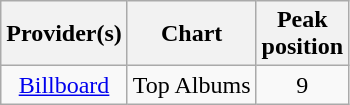<table class="wikitable">
<tr>
<th>Provider(s)</th>
<th>Chart</th>
<th>Peak<br>position</th>
</tr>
<tr>
<td style="text-align:center;"><a href='#'>Billboard</a></td>
<td style="text-align:center;">Top Albums</td>
<td style="text-align:center;">9</td>
</tr>
</table>
